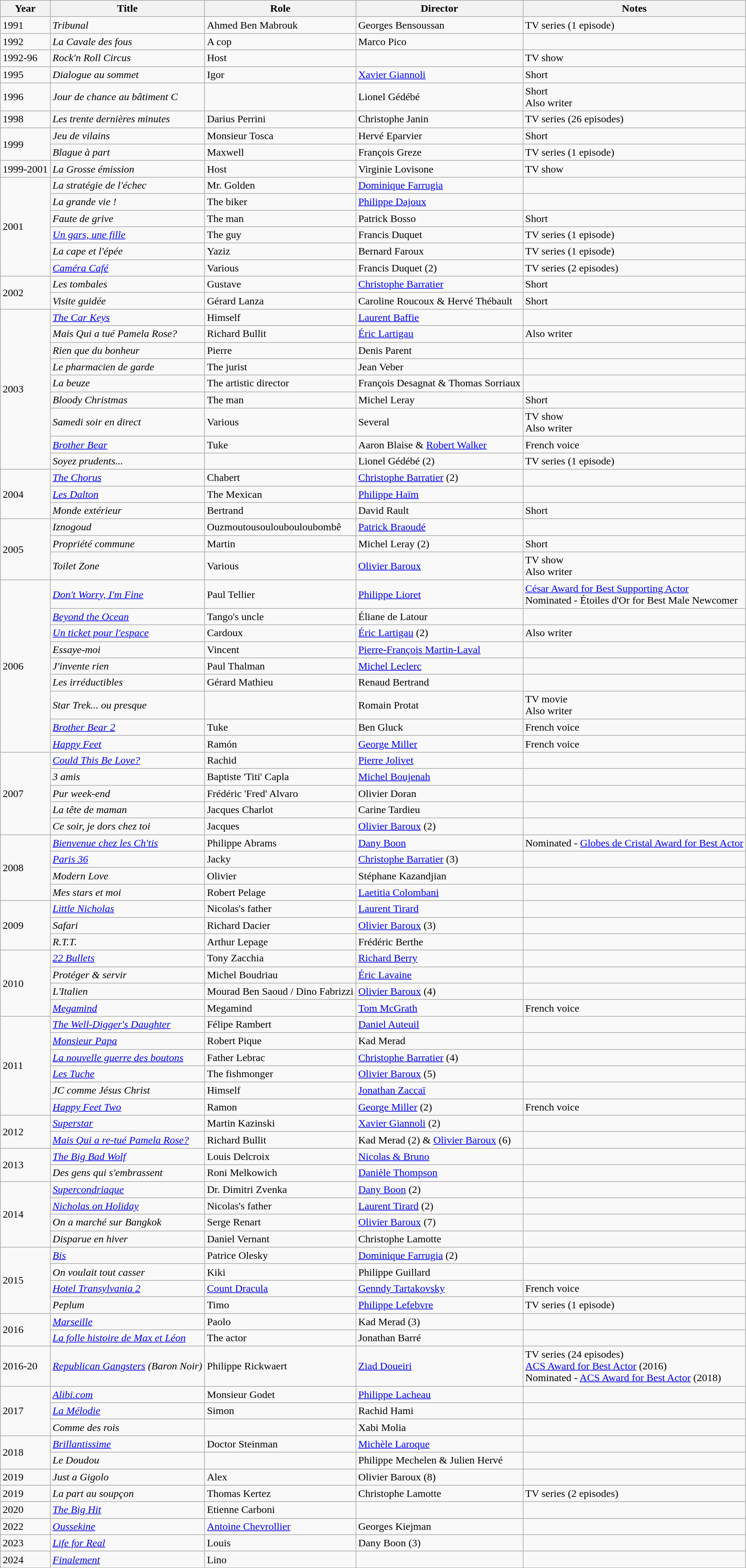<table class="wikitable">
<tr>
<th>Year</th>
<th>Title</th>
<th>Role</th>
<th>Director</th>
<th>Notes</th>
</tr>
<tr>
<td rowspan=1>1991</td>
<td><em>Tribunal</em></td>
<td>Ahmed Ben Mabrouk</td>
<td>Georges Bensoussan</td>
<td>TV series (1 episode)</td>
</tr>
<tr>
<td rowspan=1>1992</td>
<td><em>La Cavale des fous</em></td>
<td>A cop</td>
<td>Marco Pico</td>
<td></td>
</tr>
<tr>
<td rowspan=1>1992-96</td>
<td><em>Rock'n Roll Circus</em></td>
<td>Host</td>
<td></td>
<td>TV show</td>
</tr>
<tr>
<td rowspan=1>1995</td>
<td><em>Dialogue au sommet</em></td>
<td>Igor</td>
<td><a href='#'>Xavier Giannoli</a></td>
<td>Short</td>
</tr>
<tr>
<td rowspan=1>1996</td>
<td><em>Jour de chance au bâtiment C</em></td>
<td></td>
<td>Lionel Gédébé</td>
<td>Short<br>Also writer</td>
</tr>
<tr>
<td rowspan=1>1998</td>
<td><em>Les trente dernières minutes</em></td>
<td>Darius Perrini</td>
<td>Christophe Janin</td>
<td>TV series (26 episodes)</td>
</tr>
<tr>
<td rowspan=2>1999</td>
<td><em>Jeu de vilains</em></td>
<td>Monsieur Tosca</td>
<td>Hervé Eparvier</td>
<td>Short</td>
</tr>
<tr>
<td><em>Blague à part</em></td>
<td>Maxwell</td>
<td>François Greze</td>
<td>TV series (1 episode)</td>
</tr>
<tr>
<td rowspan=1>1999-2001</td>
<td><em>La Grosse émission</em></td>
<td>Host</td>
<td>Virginie Lovisone</td>
<td>TV show</td>
</tr>
<tr>
<td rowspan=6>2001</td>
<td><em>La stratégie de l'échec</em></td>
<td>Mr. Golden</td>
<td><a href='#'>Dominique Farrugia</a></td>
<td></td>
</tr>
<tr>
<td><em>La grande vie !</em></td>
<td>The biker</td>
<td><a href='#'>Philippe Dajoux</a></td>
<td></td>
</tr>
<tr>
<td><em>Faute de grive</em></td>
<td>The man</td>
<td>Patrick Bosso</td>
<td>Short</td>
</tr>
<tr>
<td><em><a href='#'>Un gars, une fille</a></em></td>
<td>The guy</td>
<td>Francis Duquet</td>
<td>TV series (1 episode)</td>
</tr>
<tr>
<td><em>La cape et l'épée</em></td>
<td>Yaziz</td>
<td>Bernard Faroux</td>
<td>TV series (1 episode)</td>
</tr>
<tr>
<td><em><a href='#'>Caméra Café</a></em></td>
<td>Various</td>
<td>Francis Duquet (2)</td>
<td>TV series (2 episodes)</td>
</tr>
<tr>
<td rowspan=2>2002</td>
<td><em>Les tombales</em></td>
<td>Gustave</td>
<td><a href='#'>Christophe Barratier</a></td>
<td>Short</td>
</tr>
<tr>
<td><em>Visite guidée</em></td>
<td>Gérard Lanza</td>
<td>Caroline Roucoux & Hervé Thébault</td>
<td>Short</td>
</tr>
<tr>
<td rowspan=9>2003</td>
<td><em><a href='#'>The Car Keys</a></em></td>
<td>Himself</td>
<td><a href='#'>Laurent Baffie</a></td>
<td></td>
</tr>
<tr>
<td><em>Mais Qui a tué Pamela Rose?</em></td>
<td>Richard Bullit</td>
<td><a href='#'>Éric Lartigau</a></td>
<td>Also writer</td>
</tr>
<tr>
<td><em>Rien que du bonheur</em></td>
<td>Pierre</td>
<td>Denis Parent</td>
<td></td>
</tr>
<tr>
<td><em>Le pharmacien de garde</em></td>
<td>The jurist</td>
<td>Jean Veber</td>
<td></td>
</tr>
<tr>
<td><em>La beuze</em></td>
<td>The artistic director</td>
<td>François Desagnat & Thomas Sorriaux</td>
<td></td>
</tr>
<tr>
<td><em>Bloody Christmas</em></td>
<td>The man</td>
<td>Michel Leray</td>
<td>Short</td>
</tr>
<tr>
<td><em>Samedi soir en direct</em></td>
<td>Various</td>
<td>Several</td>
<td>TV show<br>Also writer</td>
</tr>
<tr>
<td><em><a href='#'>Brother Bear</a></em></td>
<td>Tuke</td>
<td>Aaron Blaise & <a href='#'>Robert Walker</a></td>
<td>French voice</td>
</tr>
<tr>
<td><em>Soyez prudents...</em></td>
<td></td>
<td>Lionel Gédébé (2)</td>
<td>TV series (1 episode)</td>
</tr>
<tr>
<td rowspan=3>2004</td>
<td><em><a href='#'>The Chorus</a></em></td>
<td>Chabert</td>
<td><a href='#'>Christophe Barratier</a> (2)</td>
<td></td>
</tr>
<tr>
<td><em><a href='#'>Les Dalton</a></em></td>
<td>The Mexican</td>
<td><a href='#'>Philippe Haïm</a></td>
<td></td>
</tr>
<tr>
<td><em>Monde extérieur</em></td>
<td>Bertrand</td>
<td>David Rault</td>
<td>Short</td>
</tr>
<tr>
<td rowspan=3>2005</td>
<td><em>Iznogoud</em></td>
<td>Ouzmoutousouloubouloubombê</td>
<td><a href='#'>Patrick Braoudé</a></td>
<td></td>
</tr>
<tr>
<td><em>Propriété commune</em></td>
<td>Martin</td>
<td>Michel Leray (2)</td>
<td>Short</td>
</tr>
<tr>
<td><em>Toilet Zone</em></td>
<td>Various</td>
<td><a href='#'>Olivier Baroux</a></td>
<td>TV show<br>Also writer</td>
</tr>
<tr>
<td rowspan=9>2006</td>
<td><em><a href='#'>Don't Worry, I'm Fine</a></em></td>
<td>Paul Tellier</td>
<td><a href='#'>Philippe Lioret</a></td>
<td><a href='#'>César Award for Best Supporting Actor</a><br>Nominated - Étoiles d'Or for Best Male Newcomer</td>
</tr>
<tr>
<td><em><a href='#'>Beyond the Ocean</a></em></td>
<td>Tango's uncle</td>
<td>Éliane de Latour</td>
<td></td>
</tr>
<tr>
<td><em><a href='#'>Un ticket pour l'espace</a></em></td>
<td>Cardoux</td>
<td><a href='#'>Éric Lartigau</a> (2)</td>
<td>Also writer</td>
</tr>
<tr>
<td><em>Essaye-moi</em></td>
<td>Vincent</td>
<td><a href='#'>Pierre-François Martin-Laval</a></td>
<td></td>
</tr>
<tr>
<td><em>J'invente rien</em></td>
<td>Paul Thalman</td>
<td><a href='#'>Michel Leclerc</a></td>
<td></td>
</tr>
<tr>
<td><em>Les irréductibles</em></td>
<td>Gérard Mathieu</td>
<td>Renaud Bertrand</td>
<td></td>
</tr>
<tr>
<td><em>Star Trek... ou presque</em></td>
<td></td>
<td>Romain Protat</td>
<td>TV movie<br>Also writer</td>
</tr>
<tr>
<td><em><a href='#'>Brother Bear 2</a></em></td>
<td>Tuke</td>
<td>Ben Gluck</td>
<td>French voice</td>
</tr>
<tr>
<td><em><a href='#'>Happy Feet</a></em></td>
<td>Ramón</td>
<td><a href='#'>George Miller</a></td>
<td>French voice</td>
</tr>
<tr>
<td rowspan=5>2007</td>
<td><em><a href='#'>Could This Be Love?</a></em></td>
<td>Rachid</td>
<td><a href='#'>Pierre Jolivet</a></td>
<td></td>
</tr>
<tr>
<td><em>3 amis</em></td>
<td>Baptiste 'Titi' Capla</td>
<td><a href='#'>Michel Boujenah</a></td>
<td></td>
</tr>
<tr>
<td><em>Pur week-end</em></td>
<td>Frédéric 'Fred' Alvaro</td>
<td>Olivier Doran</td>
<td></td>
</tr>
<tr>
<td><em>La tête de maman</em></td>
<td>Jacques Charlot</td>
<td>Carine Tardieu</td>
<td></td>
</tr>
<tr>
<td><em>Ce soir, je dors chez toi</em></td>
<td>Jacques</td>
<td><a href='#'>Olivier Baroux</a> (2)</td>
<td></td>
</tr>
<tr>
<td rowspan=4>2008</td>
<td><em><a href='#'>Bienvenue chez les Ch'tis</a></em></td>
<td>Philippe Abrams</td>
<td><a href='#'>Dany Boon</a></td>
<td>Nominated - <a href='#'>Globes de Cristal Award for Best Actor</a></td>
</tr>
<tr>
<td><em><a href='#'>Paris 36</a></em></td>
<td>Jacky</td>
<td><a href='#'>Christophe Barratier</a> (3)</td>
<td></td>
</tr>
<tr>
<td><em>Modern Love</em></td>
<td>Olivier</td>
<td>Stéphane Kazandjian</td>
<td></td>
</tr>
<tr>
<td><em>Mes stars et moi</em></td>
<td>Robert Pelage</td>
<td><a href='#'>Laetitia Colombani</a></td>
<td></td>
</tr>
<tr>
<td rowspan=3>2009</td>
<td><em><a href='#'>Little Nicholas</a></em></td>
<td>Nicolas's father</td>
<td><a href='#'>Laurent Tirard</a></td>
<td></td>
</tr>
<tr>
<td><em>Safari</em></td>
<td>Richard Dacier</td>
<td><a href='#'>Olivier Baroux</a> (3)</td>
<td></td>
</tr>
<tr>
<td><em>R.T.T.</em></td>
<td>Arthur Lepage</td>
<td>Frédéric Berthe</td>
<td></td>
</tr>
<tr>
<td rowspan=4>2010</td>
<td><em><a href='#'>22 Bullets</a></em></td>
<td>Tony Zacchia</td>
<td><a href='#'>Richard Berry</a></td>
<td></td>
</tr>
<tr>
<td><em>Protéger & servir</em></td>
<td>Michel Boudriau</td>
<td><a href='#'>Éric Lavaine</a></td>
<td></td>
</tr>
<tr>
<td><em>L'Italien</em></td>
<td>Mourad Ben Saoud / Dino Fabrizzi</td>
<td><a href='#'>Olivier Baroux</a> (4)</td>
<td></td>
</tr>
<tr>
<td><em><a href='#'>Megamind</a></em></td>
<td>Megamind</td>
<td><a href='#'>Tom McGrath</a></td>
<td>French voice</td>
</tr>
<tr>
<td rowspan=6>2011</td>
<td><em><a href='#'>The Well-Digger's Daughter</a></em></td>
<td>Félipe Rambert</td>
<td><a href='#'>Daniel Auteuil</a></td>
<td></td>
</tr>
<tr>
<td><em><a href='#'>Monsieur Papa</a></em></td>
<td>Robert Pique</td>
<td>Kad Merad</td>
<td></td>
</tr>
<tr>
<td><em><a href='#'>La nouvelle guerre des boutons</a></em></td>
<td>Father Lebrac</td>
<td><a href='#'>Christophe Barratier</a> (4)</td>
<td></td>
</tr>
<tr>
<td><em><a href='#'>Les Tuche</a></em></td>
<td>The fishmonger</td>
<td><a href='#'>Olivier Baroux</a> (5)</td>
<td></td>
</tr>
<tr>
<td><em>JC comme Jésus Christ</em></td>
<td>Himself</td>
<td><a href='#'>Jonathan Zaccaï</a></td>
<td></td>
</tr>
<tr>
<td><em><a href='#'>Happy Feet Two</a></em></td>
<td>Ramon</td>
<td><a href='#'>George Miller</a> (2)</td>
<td>French voice</td>
</tr>
<tr>
<td rowspan=2>2012</td>
<td><em><a href='#'>Superstar</a></em></td>
<td>Martin Kazinski</td>
<td><a href='#'>Xavier Giannoli</a> (2)</td>
<td></td>
</tr>
<tr>
<td><em><a href='#'>Mais Qui a re-tué Pamela Rose?</a></em></td>
<td>Richard Bullit</td>
<td>Kad Merad (2) & <a href='#'>Olivier Baroux</a> (6)</td>
<td></td>
</tr>
<tr>
<td rowspan=2>2013</td>
<td><em><a href='#'>The Big Bad Wolf</a></em></td>
<td>Louis Delcroix</td>
<td><a href='#'>Nicolas & Bruno</a></td>
<td></td>
</tr>
<tr>
<td><em>Des gens qui s'embrassent</em></td>
<td>Roni Melkowich</td>
<td><a href='#'>Danièle Thompson</a></td>
<td></td>
</tr>
<tr>
<td rowspan=4>2014</td>
<td><em><a href='#'>Supercondriaque</a></em></td>
<td>Dr. Dimitri Zvenka</td>
<td><a href='#'>Dany Boon</a> (2)</td>
<td></td>
</tr>
<tr>
<td><em><a href='#'>Nicholas on Holiday</a></em></td>
<td>Nicolas's father</td>
<td><a href='#'>Laurent Tirard</a> (2)</td>
<td></td>
</tr>
<tr>
<td><em>On a marché sur Bangkok</em></td>
<td>Serge Renart</td>
<td><a href='#'>Olivier Baroux</a> (7)</td>
<td></td>
</tr>
<tr>
<td><em>Disparue en hiver</em></td>
<td>Daniel Vernant</td>
<td>Christophe Lamotte</td>
<td></td>
</tr>
<tr>
<td rowspan=4>2015</td>
<td><em><a href='#'>Bis</a></em></td>
<td>Patrice Olesky</td>
<td><a href='#'>Dominique Farrugia</a> (2)</td>
<td></td>
</tr>
<tr>
<td><em>On voulait tout casser</em></td>
<td>Kiki</td>
<td>Philippe Guillard</td>
<td></td>
</tr>
<tr>
<td><em><a href='#'>Hotel Transylvania 2</a></em></td>
<td><a href='#'>Count Dracula</a></td>
<td><a href='#'>Genndy Tartakovsky</a></td>
<td>French voice</td>
</tr>
<tr>
<td><em>Peplum</em></td>
<td>Timo</td>
<td><a href='#'>Philippe Lefebvre</a></td>
<td>TV series (1 episode)</td>
</tr>
<tr>
<td rowspan=2>2016</td>
<td><em><a href='#'>Marseille</a></em></td>
<td>Paolo</td>
<td>Kad Merad (3)</td>
<td></td>
</tr>
<tr>
<td><em><a href='#'>La folle histoire de Max et Léon</a></em></td>
<td>The actor</td>
<td>Jonathan Barré</td>
<td></td>
</tr>
<tr>
<td>2016-20</td>
<td><em><a href='#'>Republican Gangsters</a> (Baron Noir)</em></td>
<td>Philippe Rickwaert</td>
<td><a href='#'>Ziad Doueiri</a></td>
<td>TV series (24 episodes)<br><a href='#'>ACS Award for Best Actor</a> (2016)<br>Nominated - <a href='#'>ACS Award for Best Actor</a> (2018)</td>
</tr>
<tr>
<td rowspan=3>2017</td>
<td><em><a href='#'>Alibi.com</a></em></td>
<td>Monsieur Godet</td>
<td><a href='#'>Philippe Lacheau</a></td>
<td></td>
</tr>
<tr>
<td><em><a href='#'>La Mélodie</a></em></td>
<td>Simon</td>
<td>Rachid Hami</td>
<td></td>
</tr>
<tr>
<td><em>Comme des rois</em></td>
<td></td>
<td>Xabi Molia</td>
<td></td>
</tr>
<tr>
<td rowspan=2>2018</td>
<td><em><a href='#'>Brillantissime</a></em></td>
<td>Doctor Steinman</td>
<td><a href='#'>Michèle Laroque</a></td>
<td></td>
</tr>
<tr>
<td><em>Le Doudou</em></td>
<td></td>
<td>Philippe Mechelen & Julien Hervé</td>
<td></td>
</tr>
<tr>
<td>2019</td>
<td><em>Just a Gigolo</em></td>
<td>Alex</td>
<td>Olivier Baroux (8)</td>
<td></td>
</tr>
<tr>
<td>2019</td>
<td><em>La part au soupçon</em></td>
<td>Thomas Kertez</td>
<td>Christophe Lamotte</td>
<td>TV series (2 episodes)</td>
</tr>
<tr>
<td>2020</td>
<td><em><a href='#'>The Big Hit</a></em></td>
<td>Etienne Carboni</td>
<td></td>
<td></td>
</tr>
<tr>
<td>2022</td>
<td><em><a href='#'>Oussekine</a></em></td>
<td><a href='#'>Antoine Chevrollier</a></td>
<td>Georges Kiejman</td>
<td></td>
</tr>
<tr>
<td>2023</td>
<td><em><a href='#'>Life for Real</a></em></td>
<td>Louis</td>
<td>Dany Boon (3)</td>
<td></td>
</tr>
<tr>
<td>2024</td>
<td><em><a href='#'>Finalement</a></em></td>
<td>Lino</td>
<td></td>
<td></td>
</tr>
</table>
